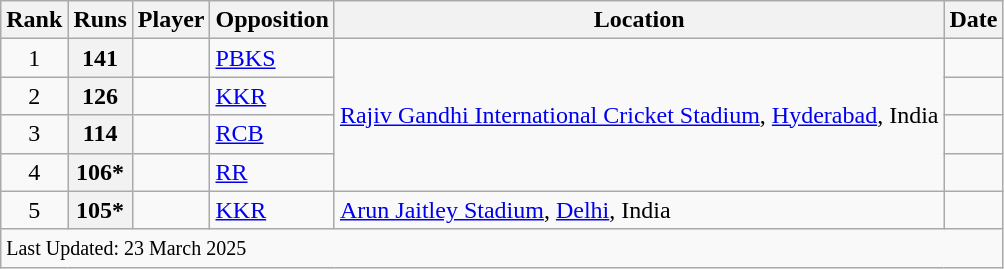<table class="wikitable">
<tr>
<th><strong>Rank</strong></th>
<th><strong>Runs</strong></th>
<th><strong>Player</strong></th>
<th><strong>Opposition</strong></th>
<th><strong>Location</strong></th>
<th><strong>Date</strong></th>
</tr>
<tr>
<td align="center">1</td>
<th scope="row" style="text-align:center;">141</th>
<td></td>
<td><a href='#'>PBKS</a></td>
<td rowspan=4><a href='#'>Rajiv Gandhi International Cricket Stadium</a>, <a href='#'>Hyderabad</a>, India</td>
<td></td>
</tr>
<tr>
<td align="center">2</td>
<th scope="row" style="text-align:center;">126</th>
<td></td>
<td><a href='#'>KKR</a></td>
<td></td>
</tr>
<tr>
<td align="center">3</td>
<th scope="row" style="text-align:center;">114</th>
<td></td>
<td><a href='#'>RCB</a></td>
<td></td>
</tr>
<tr>
<td align="center">4</td>
<th scope="row" style="text-align:center;">106*</th>
<td></td>
<td><a href='#'>RR</a></td>
<td></td>
</tr>
<tr>
<td align="center">5</td>
<th scope="row" style="text-align:center;">105*</th>
<td></td>
<td><a href='#'>KKR</a></td>
<td><a href='#'>Arun Jaitley Stadium</a>, <a href='#'>Delhi</a>, India</td>
<td></td>
</tr>
<tr class=sortbottom>
<td colspan=6><small>Last Updated: 23 March 2025</small></td>
</tr>
</table>
